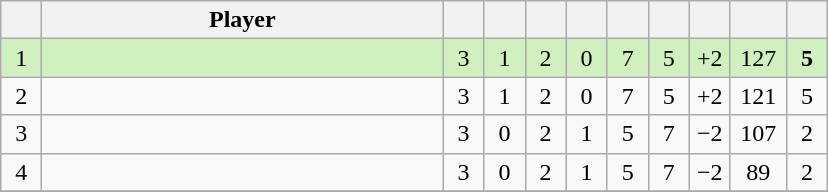<table class="wikitable" style="text-align:center;">
<tr>
<th width=20></th>
<th width=260>Player</th>
<th width=20></th>
<th width=20></th>
<th width=20></th>
<th width=20></th>
<th width=20></th>
<th width=20></th>
<th width=20></th>
<th width=30></th>
<th width=20></th>
</tr>
<tr style="background:#D0F0C0;">
<td>1</td>
<td align=left> <small></small></td>
<td>3</td>
<td>1</td>
<td>2</td>
<td>0</td>
<td>7</td>
<td>5</td>
<td>+2</td>
<td>127</td>
<td><strong>5</strong></td>
</tr>
<tr>
<td>2</td>
<td align=left> <small></small></td>
<td>3</td>
<td>1</td>
<td>2</td>
<td>0</td>
<td>7</td>
<td>5</td>
<td>+2</td>
<td>121</td>
<td>5</td>
</tr>
<tr>
<td>3</td>
<td align=left> <small></small></td>
<td>3</td>
<td>0</td>
<td>2</td>
<td>1</td>
<td>5</td>
<td>7</td>
<td>−2</td>
<td>107</td>
<td>2</td>
</tr>
<tr>
<td>4</td>
<td align=left> <small></small></td>
<td>3</td>
<td>0</td>
<td>2</td>
<td>1</td>
<td>5</td>
<td>7</td>
<td>−2</td>
<td>89</td>
<td>2</td>
</tr>
<tr>
</tr>
</table>
